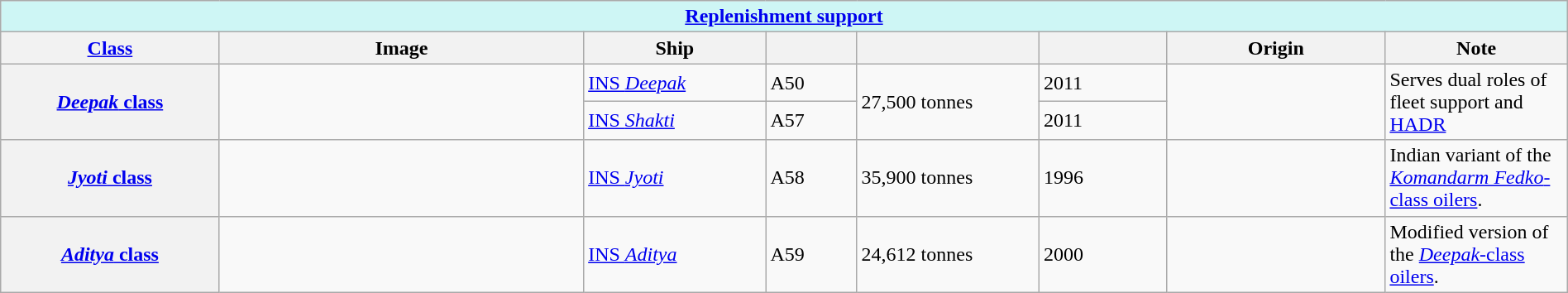<table class="wikitable" style="margin:auto; width:100%;">
<tr>
<th style="align: center; background: #CEF6F5;" colspan="8"><a href='#'>Replenishment support</a></th>
</tr>
<tr>
<th style="text-align:center; width:12%;"><a href='#'>Class</a></th>
<th style="text-align:center; width:20%;">Image</th>
<th style="text-align:center; width:10%;">Ship</th>
<th style="text-align:center; width:5%;"></th>
<th style="text-align:center; width:10%;"></th>
<th style="text-align:center; width:7%;"></th>
<th style="text-align:center; width:12%;">Origin</th>
<th style="text-align:center; width:10%;">Note</th>
</tr>
<tr>
<th rowspan="2"><a href='#'><em>Deepak</em> class</a></th>
<td rowspan="2"></td>
<td><a href='#'>INS <em>Deepak</em></a></td>
<td>A50</td>
<td rowspan="2">27,500 tonnes</td>
<td>2011</td>
<td rowspan="2"></td>
<td rowspan="2">Serves dual roles of fleet support and <a href='#'>HADR</a></td>
</tr>
<tr>
<td><a href='#'>INS <em>Shakti</em></a></td>
<td>A57</td>
<td>2011</td>
</tr>
<tr>
<th rowspan="1"><a href='#'><em>Jyoti</em> class</a></th>
<td rowspan="1"></td>
<td><a href='#'>INS <em>Jyoti</em></a></td>
<td>A58</td>
<td rowspan="1">35,900 tonnes</td>
<td>1996</td>
<td rowspan="1"></td>
<td rowspan="1">Indian variant of the <a href='#'><em>Komandarm Fedko</em>-class oilers</a>.</td>
</tr>
<tr>
<th rowspan="1"><a href='#'><em>Aditya</em> class</a></th>
<td rowspan="1"></td>
<td><a href='#'>INS <em>Aditya</em></a></td>
<td>A59</td>
<td rowspan="1">24,612 tonnes</td>
<td>2000</td>
<td rowspan="1"></td>
<td rowspan="1">Modified version of the <a href='#'><em>Deepak</em>-class oilers</a>.</td>
</tr>
</table>
